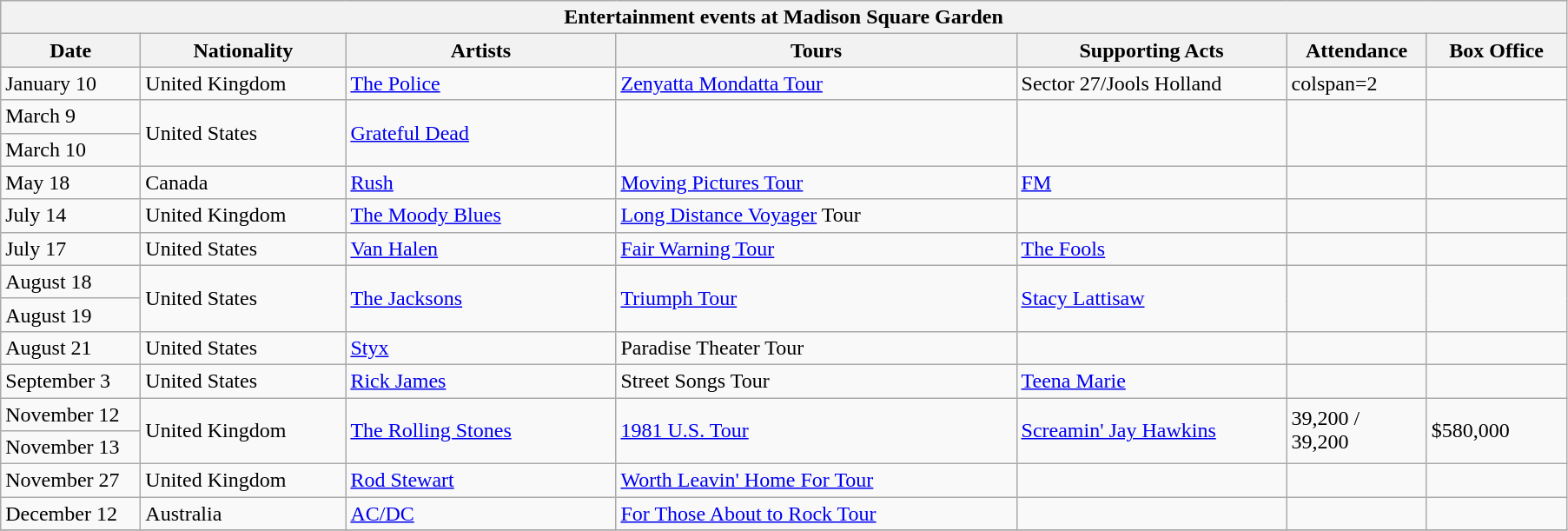<table class="wikitable">
<tr>
<th colspan="7">Entertainment events at Madison Square Garden</th>
</tr>
<tr>
<th width=100>Date</th>
<th width=150>Nationality</th>
<th width=200>Artists</th>
<th width=300>Tours</th>
<th width=200>Supporting Acts</th>
<th width=100>Attendance</th>
<th width=100>Box Office</th>
</tr>
<tr>
<td>January 10</td>
<td>United Kingdom</td>
<td><a href='#'>The Police</a></td>
<td><a href='#'>Zenyatta Mondatta Tour</a></td>
<td>Sector 27/Jools Holland</td>
<td>colspan=2 </td>
</tr>
<tr>
<td>March 9</td>
<td rowspan=2>United States</td>
<td rowspan=2><a href='#'>Grateful Dead</a></td>
<td rowspan=2></td>
<td rowspan=2></td>
<td rowspan=2></td>
<td rowspan=2></td>
</tr>
<tr>
<td>March 10</td>
</tr>
<tr>
<td>May 18</td>
<td>Canada</td>
<td><a href='#'>Rush</a></td>
<td><a href='#'>Moving Pictures Tour</a></td>
<td><a href='#'>FM</a></td>
<td></td>
<td></td>
</tr>
<tr>
<td>July 14</td>
<td>United Kingdom</td>
<td><a href='#'>The Moody Blues</a></td>
<td><a href='#'>Long Distance Voyager</a> Tour</td>
<td></td>
<td></td>
<td></td>
</tr>
<tr>
<td>July 17</td>
<td>United States</td>
<td><a href='#'>Van Halen</a></td>
<td><a href='#'>Fair Warning Tour</a></td>
<td><a href='#'>The Fools</a></td>
<td></td>
<td></td>
</tr>
<tr>
<td>August 18</td>
<td rowspan=2>United States</td>
<td rowspan=2><a href='#'>The Jacksons</a></td>
<td rowspan=2><a href='#'>Triumph Tour</a></td>
<td rowspan=2><a href='#'>Stacy Lattisaw</a></td>
<td rowspan=2></td>
<td rowspan=2></td>
</tr>
<tr>
<td>August 19</td>
</tr>
<tr>
<td>August 21</td>
<td>United States</td>
<td><a href='#'>Styx</a></td>
<td>Paradise Theater Tour</td>
<td></td>
<td></td>
<td></td>
</tr>
<tr>
<td>September 3</td>
<td>United States</td>
<td><a href='#'>Rick James</a></td>
<td>Street Songs Tour</td>
<td><a href='#'>Teena Marie</a></td>
<td></td>
<td></td>
</tr>
<tr>
<td>November 12</td>
<td rowspan=2>United Kingdom</td>
<td rowspan=2><a href='#'>The Rolling Stones</a></td>
<td rowspan=2><a href='#'>1981 U.S. Tour</a></td>
<td rowspan=2><a href='#'>Screamin' Jay Hawkins</a></td>
<td rowspan=2>39,200 / 39,200</td>
<td rowspan=2>$580,000</td>
</tr>
<tr>
<td>November 13</td>
</tr>
<tr>
<td>November 27</td>
<td>United Kingdom</td>
<td><a href='#'>Rod Stewart</a></td>
<td><a href='#'>Worth Leavin' Home For Tour</a></td>
<td></td>
<td></td>
<td></td>
</tr>
<tr>
<td>December 12</td>
<td>Australia</td>
<td><a href='#'>AC/DC</a></td>
<td><a href='#'>For Those About to Rock Tour</a></td>
<td></td>
<td></td>
<td></td>
</tr>
<tr>
</tr>
</table>
